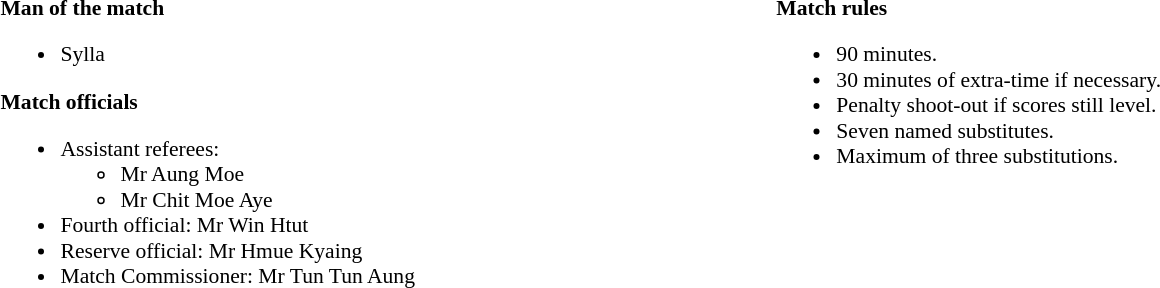<table width=82% style="font-size:90%">
<tr>
<td width=50% valign=top><br><strong>Man of the match</strong><ul><li> Sylla</li></ul><strong>Match officials</strong><ul><li>Assistant referees:<ul><li> Mr Aung Moe</li><li> Mr Chit Moe Aye</li></ul></li><li>Fourth official:  Mr Win Htut</li><li>Reserve official:  Mr Hmue Kyaing</li><li>Match Commissioner:  Mr Tun Tun Aung</li></ul></td>
<td width=50% valign=top><br><strong>Match rules</strong><ul><li>90 minutes.</li><li>30 minutes of extra-time if necessary.</li><li>Penalty shoot-out if scores still level.</li><li>Seven named substitutes.</li><li>Maximum of three substitutions.</li></ul></td>
</tr>
</table>
